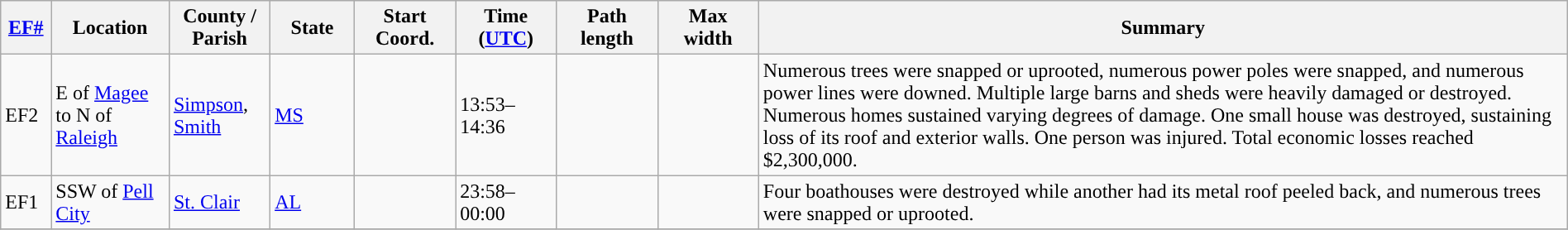<table class="wikitable sortable" style="width:100%;">
<tr>
<th scope="col" style="width:3%; text-align:center;"><a href='#'>EF#</a></th>
<th scope="col" style="width:7%; text-align:center;" class="unsortable">Location</th>
<th scope="col" style="width:6%; text-align:center;" class="unsortable">County / Parish</th>
<th scope="col" style="width:5%; text-align:center;">State</th>
<th scope="col" style="width:6%; text-align:center;">Start Coord.</th>
<th scope="col" style="width:6%; text-align:center;">Time (<a href='#'>UTC</a>)</th>
<th scope="col" style="width:6%; text-align:center;">Path length</th>
<th scope="col" style="width:6%; text-align:center;">Max width</th>
<th scope="col" class="unsortable" style="width:48%; text-align:center;">Summary</th>
</tr>
<tr>
<td>EF2</td>
<td>E of <a href='#'>Magee</a> to N of <a href='#'>Raleigh</a></td>
<td><a href='#'>Simpson</a>, <a href='#'>Smith</a></td>
<td><a href='#'>MS</a></td>
<td></td>
<td>13:53–14:36</td>
<td></td>
<td></td>
<td>Numerous trees were snapped or uprooted, numerous power poles were snapped, and numerous power lines were downed. Multiple large barns and sheds were heavily damaged or destroyed. Numerous homes sustained varying degrees of damage. One small house was destroyed, sustaining loss of its roof and exterior walls. One person was injured. Total economic losses reached $2,300,000.</td>
</tr>
<tr>
<td>EF1</td>
<td>SSW of <a href='#'>Pell City</a></td>
<td><a href='#'>St. Clair</a></td>
<td><a href='#'>AL</a></td>
<td></td>
<td>23:58–00:00</td>
<td></td>
<td></td>
<td>Four boathouses were destroyed while another had its metal roof peeled back, and numerous trees were snapped or uprooted.</td>
</tr>
<tr>
</tr>
</table>
